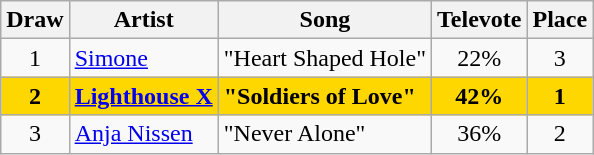<table class="sortable wikitable" style="text-align:center;">
<tr>
<th>Draw</th>
<th>Artist</th>
<th>Song</th>
<th>Televote</th>
<th>Place</th>
</tr>
<tr>
<td>1</td>
<td align="left"><a href='#'>Simone</a></td>
<td align="left">"Heart Shaped Hole"</td>
<td>22%</td>
<td>3</td>
</tr>
<tr style="font-weight:bold; background:gold;">
<td>2</td>
<td align="left"><a href='#'>Lighthouse X</a></td>
<td align="left">"Soldiers of Love"</td>
<td>42%</td>
<td>1</td>
</tr>
<tr>
<td>3</td>
<td align="left"><a href='#'>Anja Nissen</a></td>
<td align="left">"Never Alone"</td>
<td>36%</td>
<td>2</td>
</tr>
</table>
